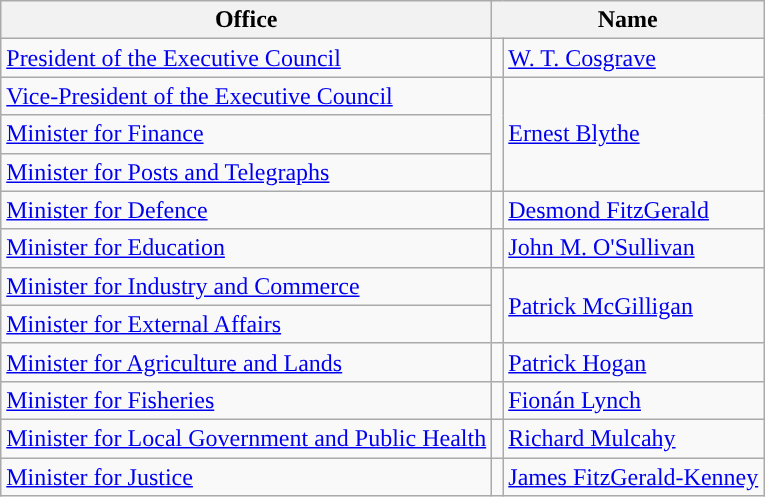<table class="wikitable">
<tr>
<th>Office</th>
<th colspan="2">Name</th>
</tr>
<tr>
<td><a href='#'>President of the Executive Council</a></td>
<td style="background-color: "></td>
<td><a href='#'>W. T. Cosgrave</a></td>
</tr>
<tr>
<td><a href='#'>Vice-President of the Executive Council</a></td>
<td rowspan=3 style="background-color: "></td>
<td rowspan=3><a href='#'>Ernest Blythe</a></td>
</tr>
<tr>
<td><a href='#'>Minister for Finance</a></td>
</tr>
<tr>
<td><a href='#'>Minister for Posts and Telegraphs</a></td>
</tr>
<tr>
<td><a href='#'>Minister for Defence</a></td>
<td style="background-color: "></td>
<td><a href='#'>Desmond FitzGerald</a></td>
</tr>
<tr>
<td><a href='#'>Minister for Education</a></td>
<td style="background-color: "></td>
<td><a href='#'>John M. O'Sullivan</a></td>
</tr>
<tr>
<td><a href='#'>Minister for Industry and Commerce</a></td>
<td rowspan=2 style="background-color: "></td>
<td rowspan=2><a href='#'>Patrick McGilligan</a></td>
</tr>
<tr>
<td><a href='#'>Minister for External Affairs</a></td>
</tr>
<tr>
<td><a href='#'>Minister for Agriculture and Lands</a></td>
<td style="background-color: "></td>
<td><a href='#'>Patrick Hogan</a></td>
</tr>
<tr>
<td><a href='#'>Minister for Fisheries</a></td>
<td style="background-color: "></td>
<td><a href='#'>Fionán Lynch</a></td>
</tr>
<tr>
<td><a href='#'>Minister for Local Government and Public Health</a></td>
<td style="background-color: "></td>
<td><a href='#'>Richard Mulcahy</a></td>
</tr>
<tr>
<td><a href='#'>Minister for Justice</a></td>
<td style="background-color: "></td>
<td><a href='#'>James FitzGerald-Kenney</a></td>
</tr>
</table>
